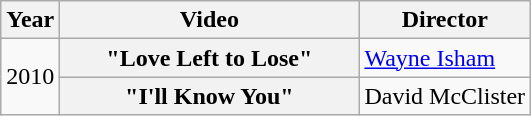<table class="wikitable plainrowheaders">
<tr>
<th>Year</th>
<th style="width:12em;">Video</th>
<th>Director</th>
</tr>
<tr>
<td rowspan="2">2010</td>
<th scope="row">"Love Left to Lose"</th>
<td><a href='#'>Wayne Isham</a></td>
</tr>
<tr>
<th scope="row">"I'll Know You"</th>
<td>David McClister</td>
</tr>
</table>
